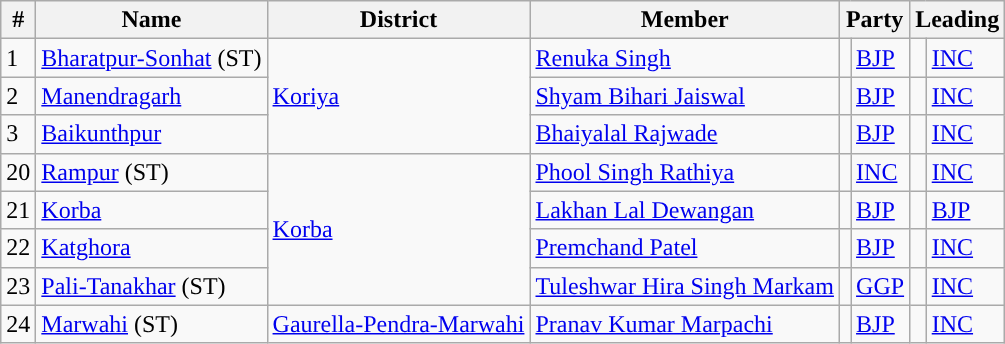<table class="wikitable">
<tr>
<th>#</th>
<th>Name</th>
<th>District</th>
<th>Member</th>
<th colspan="2">Party</th>
<th colspan="2">Leading<br></th>
</tr>
<tr>
<td>1</td>
<td><a href='#'>Bharatpur-Sonhat</a> (ST)</td>
<td rowspan="3"><a href='#'>Koriya</a></td>
<td><a href='#'>Renuka Singh</a></td>
<td style="background-color: "></td>
<td><a href='#'>BJP</a></td>
<td style="background-color: "></td>
<td><a href='#'>INC</a></td>
</tr>
<tr>
<td>2</td>
<td><a href='#'>Manendragarh</a></td>
<td><a href='#'>Shyam Bihari Jaiswal</a></td>
<td style="background-color: "></td>
<td><a href='#'>BJP</a></td>
<td style="background-color: "></td>
<td><a href='#'>INC</a></td>
</tr>
<tr>
<td>3</td>
<td><a href='#'>Baikunthpur</a></td>
<td><a href='#'>Bhaiyalal Rajwade</a></td>
<td style="background-color: "></td>
<td><a href='#'>BJP</a></td>
<td style="background-color: "></td>
<td><a href='#'>INC</a></td>
</tr>
<tr>
<td>20</td>
<td><a href='#'>Rampur</a> (ST)</td>
<td rowspan="4"><a href='#'>Korba</a></td>
<td><a href='#'>Phool Singh Rathiya</a></td>
<td style="background-color: "></td>
<td><a href='#'>INC</a></td>
<td style="background-color: "></td>
<td><a href='#'>INC</a></td>
</tr>
<tr>
<td>21</td>
<td><a href='#'>Korba</a></td>
<td><a href='#'>Lakhan Lal Dewangan</a></td>
<td style="background-color: "></td>
<td><a href='#'>BJP</a></td>
<td style="background-color: "></td>
<td><a href='#'>BJP</a></td>
</tr>
<tr>
<td>22</td>
<td><a href='#'>Katghora</a></td>
<td><a href='#'>Premchand Patel</a></td>
<td style="background-color: "></td>
<td><a href='#'>BJP</a></td>
<td style="background-color: "></td>
<td><a href='#'>INC</a></td>
</tr>
<tr>
<td>23</td>
<td><a href='#'>Pali-Tanakhar</a> (ST)</td>
<td><a href='#'>Tuleshwar Hira Singh Markam</a></td>
<td style="background-color: "></td>
<td><a href='#'>GGP</a></td>
<td style="background-color: "></td>
<td><a href='#'>INC</a></td>
</tr>
<tr>
<td>24</td>
<td><a href='#'>Marwahi</a> (ST)</td>
<td><a href='#'>Gaurella-Pendra-Marwahi</a></td>
<td><a href='#'>Pranav Kumar Marpachi</a></td>
<td style="background-color: "></td>
<td><a href='#'>BJP</a></td>
<td style="background-color: "></td>
<td><a href='#'>INC</a></td>
</tr>
</table>
